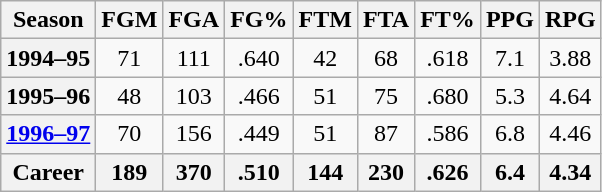<table class="wikitable" style="text-align: center;">
<tr>
<th>Season</th>
<th>FGM</th>
<th>FGA</th>
<th>FG%</th>
<th>FTM</th>
<th>FTA</th>
<th>FT%</th>
<th>PPG</th>
<th>RPG</th>
</tr>
<tr>
<th>1994–95</th>
<td>71</td>
<td>111</td>
<td>.640</td>
<td>42</td>
<td>68</td>
<td>.618</td>
<td>7.1</td>
<td>3.88</td>
</tr>
<tr>
<th>1995–96</th>
<td>48</td>
<td>103</td>
<td>.466</td>
<td>51</td>
<td>75</td>
<td>.680</td>
<td>5.3</td>
<td>4.64</td>
</tr>
<tr>
<th><a href='#'>1996–97</a></th>
<td>70</td>
<td>156</td>
<td>.449</td>
<td>51</td>
<td>87</td>
<td>.586</td>
<td>6.8</td>
<td>4.46</td>
</tr>
<tr>
<th>Career</th>
<th>189</th>
<th>370</th>
<th>.510</th>
<th>144</th>
<th>230</th>
<th>.626</th>
<th>6.4</th>
<th>4.34</th>
</tr>
</table>
